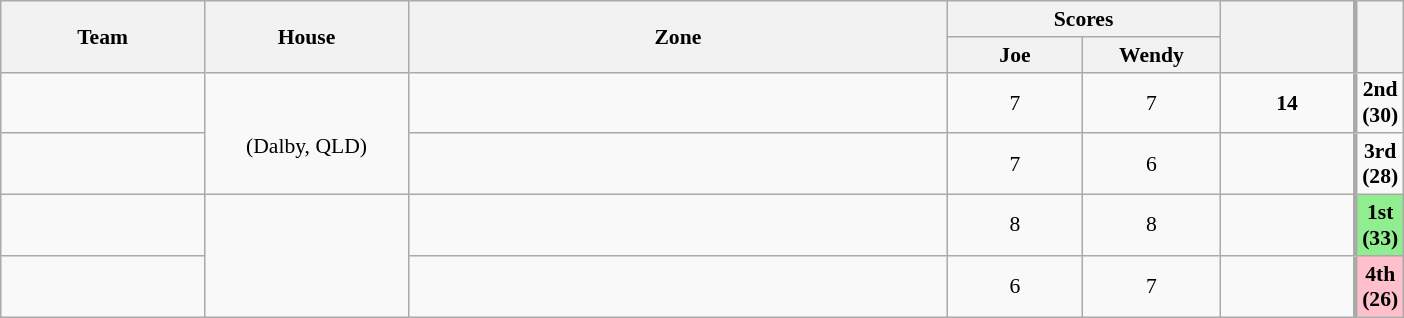<table class="wikitable plainrowheaders" style="text-align:center; font-size:90%; width:65em;">
<tr>
<th rowspan="2">Team</th>
<th rowspan="2">House</th>
<th rowspan="2" style="width:40%;">Zone</th>
<th colspan="2" style="width:30%;">Scores</th>
<th rowspan="2" style="width:15%;"></th>
<th rowspan="2" style="width:15%; border-left:3px solid #aaa;"></th>
</tr>
<tr>
<th style="width:10%;">Joe</th>
<th style="width:10%;">Wendy</th>
</tr>
<tr>
<td style="width:15%;"></td>
<td rowspan=2 style="width:15%;"><br>(Dalby, QLD)</td>
<td></td>
<td>7</td>
<td>7</td>
<td><strong>14</strong></td>
<td style="border-left:3px solid #aaa;"><strong>2nd (30)</strong></td>
</tr>
<tr>
<td style="width:15%;"></td>
<td></td>
<td>7</td>
<td>6</td>
<td></td>
<td style="border-left:3px solid #aaa;"><strong>3rd (28)</strong></td>
</tr>
<tr>
<td style="width:15%;"></td>
<td rowspan=2 style="width:15%;"><br></td>
<td></td>
<td>8</td>
<td>8</td>
<td></td>
<td style="border-left:3px solid #aaa;" bgcolor="lightgreen"><strong>1st (33)</strong></td>
</tr>
<tr>
<td style="width:15%;"></td>
<td></td>
<td>6</td>
<td>7</td>
<td></td>
<td style="border-left:3px solid #aaa;" bgcolor="pink"><strong>4th (26)</strong></td>
</tr>
</table>
